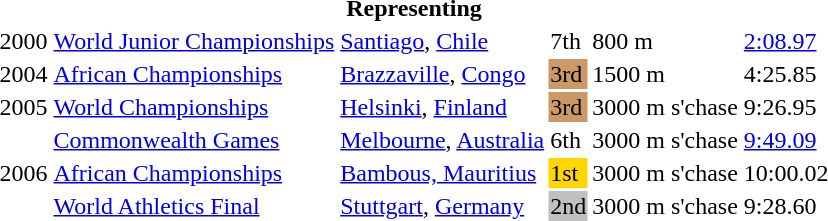<table>
<tr>
<th colspan="6">Representing </th>
</tr>
<tr>
<td>2000</td>
<td><a href='#'>World Junior Championships</a></td>
<td><a href='#'>Santiago</a>, <a href='#'>Chile</a></td>
<td>7th</td>
<td>800 m</td>
<td><a href='#'>2:08.97</a></td>
</tr>
<tr>
<td>2004</td>
<td><a href='#'>African Championships</a></td>
<td><a href='#'>Brazzaville</a>, <a href='#'>Congo</a></td>
<td bgcolor="cc9966">3rd</td>
<td>1500 m</td>
<td>4:25.85</td>
</tr>
<tr>
<td>2005</td>
<td><a href='#'>World Championships</a></td>
<td><a href='#'>Helsinki</a>, <a href='#'>Finland</a></td>
<td bgcolor="cc9966">3rd</td>
<td>3000 m s'chase</td>
<td>9:26.95</td>
</tr>
<tr>
<td rowspan=3>2006</td>
<td><a href='#'>Commonwealth Games</a></td>
<td><a href='#'>Melbourne</a>, <a href='#'>Australia</a></td>
<td>6th</td>
<td>3000 m s'chase</td>
<td><a href='#'>9:49.09</a></td>
</tr>
<tr>
<td><a href='#'>African Championships</a></td>
<td><a href='#'>Bambous, Mauritius</a></td>
<td bgcolor="gold">1st</td>
<td>3000 m s'chase</td>
<td>10:00.02</td>
</tr>
<tr>
<td><a href='#'>World Athletics Final</a></td>
<td><a href='#'>Stuttgart</a>, <a href='#'>Germany</a></td>
<td bgcolor="silver">2nd</td>
<td>3000 m s'chase</td>
<td>9:28.60</td>
</tr>
</table>
